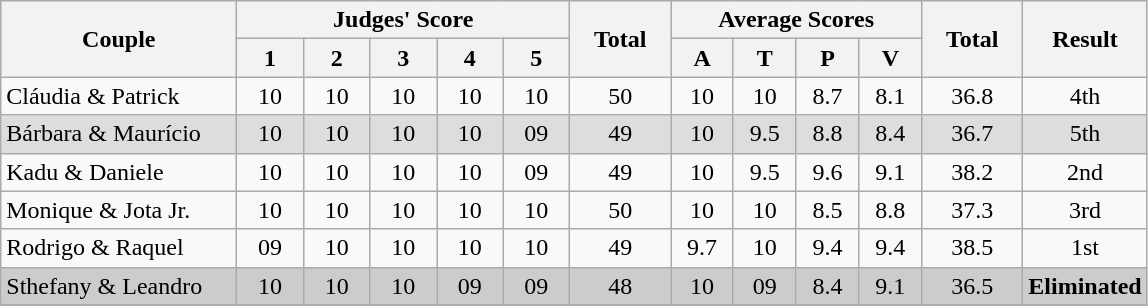<table class="wikitable" style="text-align:center;">
<tr>
<th rowspan=2 width="150">Couple</th>
<th colspan=5 width="180">Judges' Score</th>
<th rowspan=2 width="060">Total</th>
<th colspan=4 width="160">Average Scores</th>
<th rowspan=2 width="060">Total</th>
<th rowspan=2 width="060">Result</th>
</tr>
<tr>
<th width="37">1</th>
<th width="37">2</th>
<th width="37">3</th>
<th width="37">4</th>
<th width="37">5</th>
<th>A</th>
<th>T</th>
<th>P</th>
<th>V</th>
</tr>
<tr>
<td align="left">Cláudia & Patrick</td>
<td>10</td>
<td>10</td>
<td>10</td>
<td>10</td>
<td>10</td>
<td>50</td>
<td>10</td>
<td>10</td>
<td>8.7</td>
<td>8.1</td>
<td>36.8</td>
<td>4th</td>
</tr>
<tr bgcolor="DDDDDD">
<td align="left">Bárbara & Maurício</td>
<td>10</td>
<td>10</td>
<td>10</td>
<td>10</td>
<td>09</td>
<td>49</td>
<td>10</td>
<td>9.5</td>
<td>8.8</td>
<td>8.4</td>
<td>36.7</td>
<td>5th</td>
</tr>
<tr>
<td align="left">Kadu & Daniele</td>
<td>10</td>
<td>10</td>
<td>10</td>
<td>10</td>
<td>09</td>
<td>49</td>
<td>10</td>
<td>9.5</td>
<td>9.6</td>
<td>9.1</td>
<td>38.2</td>
<td>2nd</td>
</tr>
<tr>
<td align="left">Monique & Jota Jr.</td>
<td>10</td>
<td>10</td>
<td>10</td>
<td>10</td>
<td>10</td>
<td>50</td>
<td>10</td>
<td>10</td>
<td>8.5</td>
<td>8.8</td>
<td>37.3</td>
<td>3rd</td>
</tr>
<tr>
<td align="left">Rodrigo & Raquel</td>
<td>09</td>
<td>10</td>
<td>10</td>
<td>10</td>
<td>10</td>
<td>49</td>
<td>9.7</td>
<td>10</td>
<td>9.4</td>
<td>9.4</td>
<td>38.5</td>
<td>1st</td>
</tr>
<tr bgcolor="CCCCCC">
<td align="left">Sthefany & Leandro</td>
<td>10</td>
<td>10</td>
<td>10</td>
<td>09</td>
<td>09</td>
<td>48</td>
<td>10</td>
<td>09</td>
<td>8.4</td>
<td>9.1</td>
<td>36.5</td>
<td><strong>Eliminated</strong></td>
</tr>
<tr>
</tr>
</table>
